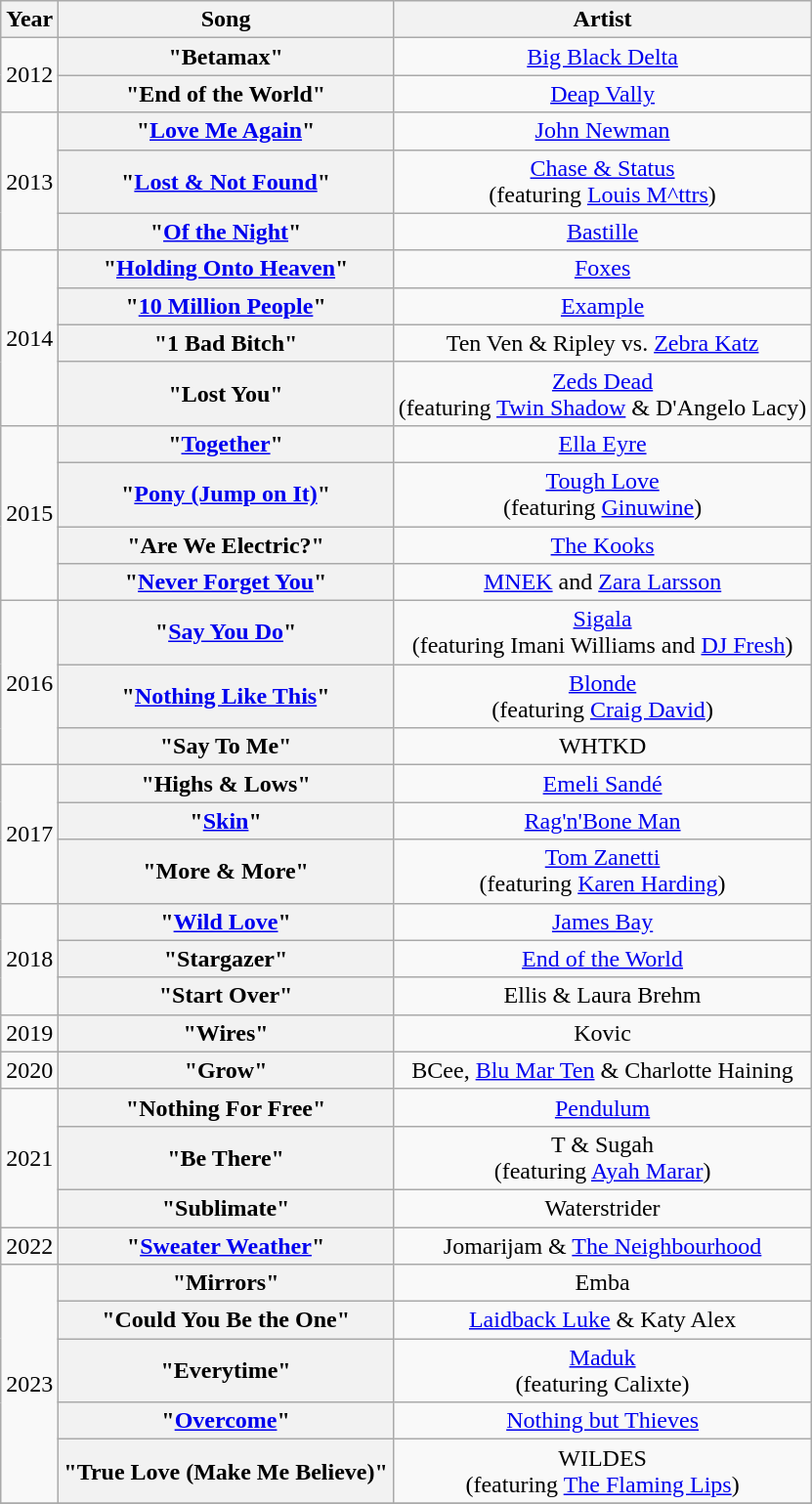<table class="wikitable plainrowheaders" style="text-align:center;">
<tr>
<th scope="col">Year</th>
<th scope="col">Song</th>
<th scope="col">Artist</th>
</tr>
<tr>
<td rowspan="2">2012</td>
<th scope="row">"Betamax"</th>
<td><a href='#'>Big Black Delta</a></td>
</tr>
<tr>
<th scope="row">"End of the World"</th>
<td><a href='#'>Deap Vally</a></td>
</tr>
<tr>
<td rowspan="3">2013</td>
<th scope="row">"<a href='#'>Love Me Again</a>"</th>
<td><a href='#'>John Newman</a></td>
</tr>
<tr>
<th scope="row">"<a href='#'>Lost & Not Found</a>"</th>
<td><a href='#'>Chase & Status</a><br><span>(featuring <a href='#'>Louis M^ttrs</a>)</span></td>
</tr>
<tr>
<th scope="row">"<a href='#'>Of the Night</a>"</th>
<td><a href='#'>Bastille</a></td>
</tr>
<tr>
<td rowspan="4">2014</td>
<th scope="row">"<a href='#'>Holding Onto Heaven</a>"</th>
<td><a href='#'>Foxes</a></td>
</tr>
<tr>
<th scope="row">"<a href='#'>10 Million People</a>"</th>
<td><a href='#'>Example</a></td>
</tr>
<tr>
<th scope="row">"1 Bad Bitch"</th>
<td>Ten Ven & Ripley vs. <a href='#'>Zebra Katz</a></td>
</tr>
<tr>
<th scope="row">"Lost You"</th>
<td><a href='#'>Zeds Dead</a> <br><span>(featuring <a href='#'>Twin Shadow</a> & D'Angelo Lacy)</span></td>
</tr>
<tr>
<td rowspan="4">2015</td>
<th scope="row">"<a href='#'>Together</a>"</th>
<td><a href='#'>Ella Eyre</a></td>
</tr>
<tr>
<th scope="row">"<a href='#'>Pony (Jump on It)</a>"</th>
<td><a href='#'>Tough Love</a> <br><span>(featuring <a href='#'>Ginuwine</a>)</span></td>
</tr>
<tr>
<th scope="row">"Are We Electric?"</th>
<td><a href='#'>The Kooks</a></td>
</tr>
<tr>
<th scope="row">"<a href='#'>Never Forget You</a>"</th>
<td><a href='#'>MNEK</a> and <a href='#'>Zara Larsson</a></td>
</tr>
<tr>
<td rowspan="3">2016</td>
<th scope="row">"<a href='#'>Say You Do</a>"</th>
<td><a href='#'>Sigala</a> <br><span>(featuring Imani Williams and <a href='#'>DJ Fresh</a>)</span></td>
</tr>
<tr>
<th scope="row">"<a href='#'>Nothing Like This</a>"</th>
<td><a href='#'>Blonde</a> <br><span>(featuring <a href='#'>Craig David</a>)</span></td>
</tr>
<tr>
<th scope="row">"Say To Me"</th>
<td>WHTKD</td>
</tr>
<tr>
<td rowspan="3">2017</td>
<th scope="row">"Highs & Lows"</th>
<td><a href='#'>Emeli Sandé</a></td>
</tr>
<tr>
<th scope="row">"<a href='#'>Skin</a>"</th>
<td><a href='#'>Rag'n'Bone Man</a></td>
</tr>
<tr>
<th scope="row">"More & More"</th>
<td><a href='#'>Tom Zanetti</a> <br><span>(featuring <a href='#'>Karen Harding</a>)</span></td>
</tr>
<tr>
<td rowspan="3">2018</td>
<th scope="row">"<a href='#'>Wild Love</a>"</th>
<td><a href='#'>James Bay</a></td>
</tr>
<tr>
<th scope="row">"Stargazer"</th>
<td><a href='#'>End of the World</a></td>
</tr>
<tr>
<th scope="row">"Start Over"</th>
<td>Ellis & Laura Brehm</td>
</tr>
<tr>
<td>2019</td>
<th scope="row">"Wires"</th>
<td>Kovic</td>
</tr>
<tr>
<td>2020</td>
<th scope="row">"Grow"</th>
<td>BCee, <a href='#'>Blu Mar Ten</a> & Charlotte Haining</td>
</tr>
<tr>
<td rowspan="3">2021</td>
<th scope="row">"Nothing For Free"</th>
<td><a href='#'>Pendulum</a></td>
</tr>
<tr>
<th scope="row">"Be There"</th>
<td>T & Sugah <br><span>(featuring <a href='#'>Ayah Marar</a>)</span></td>
</tr>
<tr>
<th scope="row">"Sublimate"</th>
<td>Waterstrider</td>
</tr>
<tr>
<td>2022</td>
<th scope="row">"<a href='#'>Sweater Weather</a>"</th>
<td>Jomarijam & <a href='#'>The Neighbourhood</a></td>
</tr>
<tr>
<td rowspan="5">2023</td>
<th scope="row">"Mirrors"</th>
<td>Emba</td>
</tr>
<tr>
<th scope="row">"Could You Be the One"</th>
<td><a href='#'>Laidback Luke</a> & Katy Alex</td>
</tr>
<tr>
<th scope="row">"Everytime"</th>
<td><a href='#'>Maduk</a> <br><span>(featuring Calixte)</span></td>
</tr>
<tr>
<th scope="row">"<a href='#'>Overcome</a>"</th>
<td><a href='#'>Nothing but Thieves</a></td>
</tr>
<tr>
<th scope="row">"True Love (Make Me Believe)"</th>
<td>WILDES <br><span>(featuring <a href='#'>The Flaming Lips</a>)</span></td>
</tr>
<tr>
</tr>
</table>
